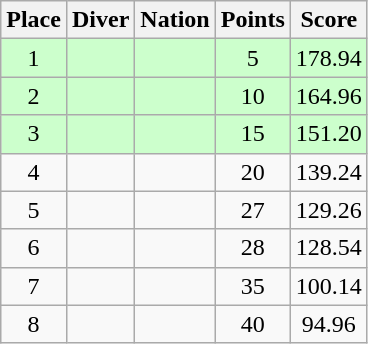<table class="wikitable sortable" style="text-align:center">
<tr>
<th>Place</th>
<th>Diver</th>
<th>Nation</th>
<th>Points</th>
<th>Score</th>
</tr>
<tr style="background:#cfc;">
<td>1</td>
<td align=left></td>
<td align=left></td>
<td>5</td>
<td>178.94</td>
</tr>
<tr style="background:#cfc;">
<td>2</td>
<td align=left></td>
<td align=left></td>
<td>10</td>
<td>164.96</td>
</tr>
<tr style="background:#cfc;">
<td>3</td>
<td align=left></td>
<td align=left></td>
<td>15</td>
<td>151.20</td>
</tr>
<tr>
<td>4</td>
<td align=left></td>
<td align=left></td>
<td>20</td>
<td>139.24</td>
</tr>
<tr>
<td>5</td>
<td align=left></td>
<td align=left></td>
<td>27</td>
<td>129.26</td>
</tr>
<tr>
<td>6</td>
<td align=left></td>
<td align=left></td>
<td>28</td>
<td>128.54</td>
</tr>
<tr>
<td>7</td>
<td align=left></td>
<td align=left></td>
<td>35</td>
<td>100.14</td>
</tr>
<tr>
<td>8</td>
<td align=left></td>
<td align=left></td>
<td>40</td>
<td>94.96</td>
</tr>
</table>
